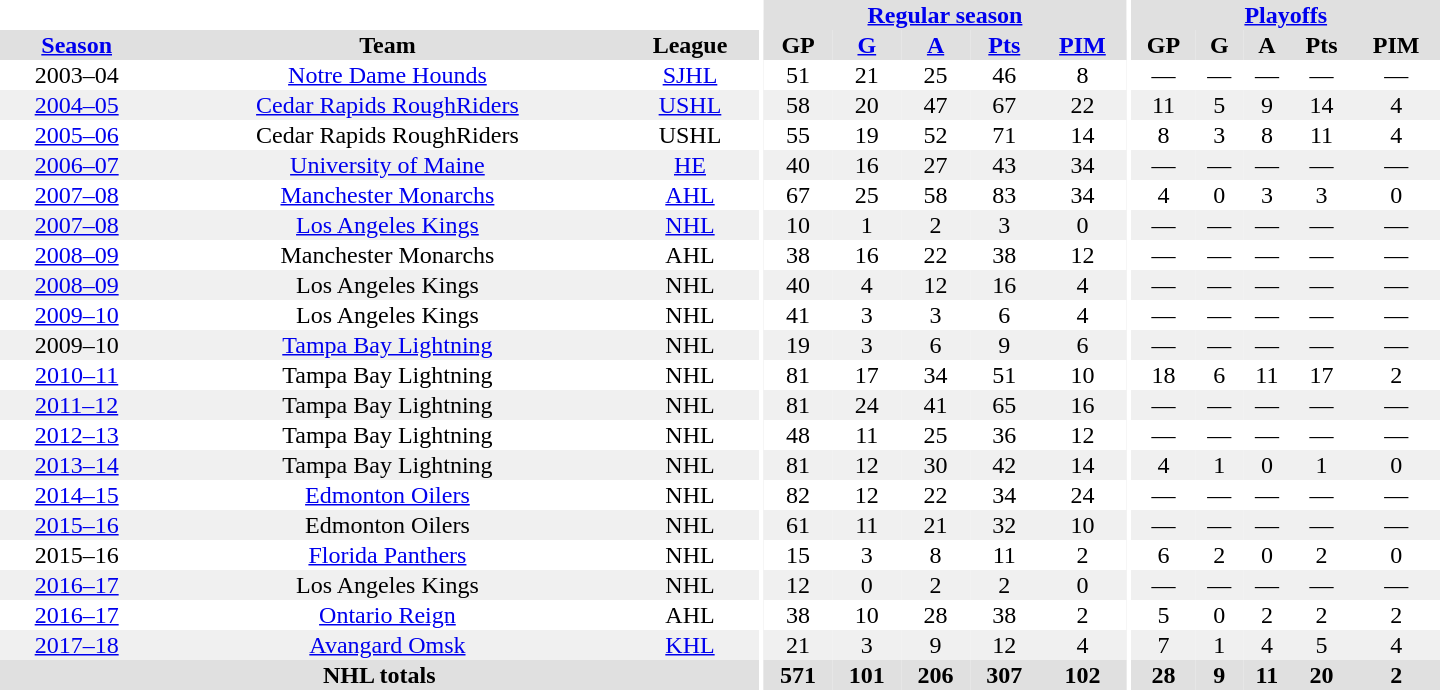<table border="0" cellpadding="1" cellspacing="0" style="text-align:center; width:60em">
<tr bgcolor="#e0e0e0">
<th colspan="3" bgcolor="#ffffff"></th>
<th rowspan="99" bgcolor="#ffffff"></th>
<th colspan="5"><a href='#'>Regular season</a></th>
<th rowspan="99" bgcolor="#ffffff"></th>
<th colspan="5"><a href='#'>Playoffs</a></th>
</tr>
<tr bgcolor="#e0e0e0">
<th><a href='#'>Season</a></th>
<th>Team</th>
<th>League</th>
<th>GP</th>
<th><a href='#'>G</a></th>
<th><a href='#'>A</a></th>
<th><a href='#'>Pts</a></th>
<th><a href='#'>PIM</a></th>
<th>GP</th>
<th>G</th>
<th>A</th>
<th>Pts</th>
<th>PIM</th>
</tr>
<tr>
<td>2003–04</td>
<td><a href='#'>Notre Dame Hounds</a></td>
<td><a href='#'>SJHL</a></td>
<td>51</td>
<td>21</td>
<td>25</td>
<td>46</td>
<td>8</td>
<td>—</td>
<td>—</td>
<td>—</td>
<td>—</td>
<td>—</td>
</tr>
<tr bgcolor="#f0f0f0">
<td><a href='#'>2004–05</a></td>
<td><a href='#'>Cedar Rapids RoughRiders</a></td>
<td><a href='#'>USHL</a></td>
<td>58</td>
<td>20</td>
<td>47</td>
<td>67</td>
<td>22</td>
<td>11</td>
<td>5</td>
<td>9</td>
<td>14</td>
<td>4</td>
</tr>
<tr>
<td><a href='#'>2005–06</a></td>
<td>Cedar Rapids RoughRiders</td>
<td>USHL</td>
<td>55</td>
<td>19</td>
<td>52</td>
<td>71</td>
<td>14</td>
<td>8</td>
<td>3</td>
<td>8</td>
<td>11</td>
<td>4</td>
</tr>
<tr bgcolor="#f0f0f0">
<td><a href='#'>2006–07</a></td>
<td><a href='#'>University of Maine</a></td>
<td><a href='#'>HE</a></td>
<td>40</td>
<td>16</td>
<td>27</td>
<td>43</td>
<td>34</td>
<td>—</td>
<td>—</td>
<td>—</td>
<td>—</td>
<td>—</td>
</tr>
<tr>
<td><a href='#'>2007–08</a></td>
<td><a href='#'>Manchester Monarchs</a></td>
<td><a href='#'>AHL</a></td>
<td>67</td>
<td>25</td>
<td>58</td>
<td>83</td>
<td>34</td>
<td>4</td>
<td>0</td>
<td>3</td>
<td>3</td>
<td>0</td>
</tr>
<tr bgcolor="#f0f0f0">
<td><a href='#'>2007–08</a></td>
<td><a href='#'>Los Angeles Kings</a></td>
<td><a href='#'>NHL</a></td>
<td>10</td>
<td>1</td>
<td>2</td>
<td>3</td>
<td>0</td>
<td>—</td>
<td>—</td>
<td>—</td>
<td>—</td>
<td>—</td>
</tr>
<tr>
<td><a href='#'>2008–09</a></td>
<td>Manchester Monarchs</td>
<td>AHL</td>
<td>38</td>
<td>16</td>
<td>22</td>
<td>38</td>
<td>12</td>
<td>—</td>
<td>—</td>
<td>—</td>
<td>—</td>
<td>—</td>
</tr>
<tr bgcolor="#f0f0f0">
<td><a href='#'>2008–09</a></td>
<td>Los Angeles Kings</td>
<td>NHL</td>
<td>40</td>
<td>4</td>
<td>12</td>
<td>16</td>
<td>4</td>
<td>—</td>
<td>—</td>
<td>—</td>
<td>—</td>
<td>—</td>
</tr>
<tr>
<td><a href='#'>2009–10</a></td>
<td>Los Angeles Kings</td>
<td>NHL</td>
<td>41</td>
<td>3</td>
<td>3</td>
<td>6</td>
<td>4</td>
<td>—</td>
<td>—</td>
<td>—</td>
<td>—</td>
<td>—</td>
</tr>
<tr bgcolor="#f0f0f0">
<td>2009–10</td>
<td><a href='#'>Tampa Bay Lightning</a></td>
<td>NHL</td>
<td>19</td>
<td>3</td>
<td>6</td>
<td>9</td>
<td>6</td>
<td>—</td>
<td>—</td>
<td>—</td>
<td>—</td>
<td>—</td>
</tr>
<tr>
<td><a href='#'>2010–11</a></td>
<td>Tampa Bay Lightning</td>
<td>NHL</td>
<td>81</td>
<td>17</td>
<td>34</td>
<td>51</td>
<td>10</td>
<td>18</td>
<td>6</td>
<td>11</td>
<td>17</td>
<td>2</td>
</tr>
<tr bgcolor="#f0f0f0">
<td><a href='#'>2011–12</a></td>
<td>Tampa Bay Lightning</td>
<td>NHL</td>
<td>81</td>
<td>24</td>
<td>41</td>
<td>65</td>
<td>16</td>
<td>—</td>
<td>—</td>
<td>—</td>
<td>—</td>
<td>—</td>
</tr>
<tr>
<td><a href='#'>2012–13</a></td>
<td>Tampa Bay Lightning</td>
<td>NHL</td>
<td>48</td>
<td>11</td>
<td>25</td>
<td>36</td>
<td>12</td>
<td>—</td>
<td>—</td>
<td>—</td>
<td>—</td>
<td>—</td>
</tr>
<tr bgcolor="#f0f0f0">
<td><a href='#'>2013–14</a></td>
<td>Tampa Bay Lightning</td>
<td>NHL</td>
<td>81</td>
<td>12</td>
<td>30</td>
<td>42</td>
<td>14</td>
<td>4</td>
<td>1</td>
<td>0</td>
<td>1</td>
<td>0</td>
</tr>
<tr>
<td><a href='#'>2014–15</a></td>
<td><a href='#'>Edmonton Oilers</a></td>
<td>NHL</td>
<td>82</td>
<td>12</td>
<td>22</td>
<td>34</td>
<td>24</td>
<td>—</td>
<td>—</td>
<td>—</td>
<td>—</td>
<td>—</td>
</tr>
<tr bgcolor="#f0f0f0">
<td><a href='#'>2015–16</a></td>
<td>Edmonton Oilers</td>
<td>NHL</td>
<td>61</td>
<td>11</td>
<td>21</td>
<td>32</td>
<td>10</td>
<td>—</td>
<td>—</td>
<td>—</td>
<td>—</td>
<td>—</td>
</tr>
<tr>
<td>2015–16</td>
<td><a href='#'>Florida Panthers</a></td>
<td>NHL</td>
<td>15</td>
<td>3</td>
<td>8</td>
<td>11</td>
<td>2</td>
<td>6</td>
<td>2</td>
<td>0</td>
<td>2</td>
<td>0</td>
</tr>
<tr bgcolor="#f0f0f0">
<td><a href='#'>2016–17</a></td>
<td>Los Angeles Kings</td>
<td>NHL</td>
<td>12</td>
<td>0</td>
<td>2</td>
<td>2</td>
<td>0</td>
<td>—</td>
<td>—</td>
<td>—</td>
<td>—</td>
<td>—</td>
</tr>
<tr>
<td><a href='#'>2016–17</a></td>
<td><a href='#'>Ontario Reign</a></td>
<td>AHL</td>
<td>38</td>
<td>10</td>
<td>28</td>
<td>38</td>
<td>2</td>
<td>5</td>
<td>0</td>
<td>2</td>
<td>2</td>
<td>2</td>
</tr>
<tr bgcolor="#f0f0f0">
<td><a href='#'>2017–18</a></td>
<td><a href='#'>Avangard Omsk</a></td>
<td><a href='#'>KHL</a></td>
<td>21</td>
<td>3</td>
<td>9</td>
<td>12</td>
<td>4</td>
<td>7</td>
<td>1</td>
<td>4</td>
<td>5</td>
<td>4</td>
</tr>
<tr bgcolor="#e0e0e0">
<th colspan="3">NHL totals</th>
<th>571</th>
<th>101</th>
<th>206</th>
<th>307</th>
<th>102</th>
<th>28</th>
<th>9</th>
<th>11</th>
<th>20</th>
<th>2</th>
</tr>
</table>
